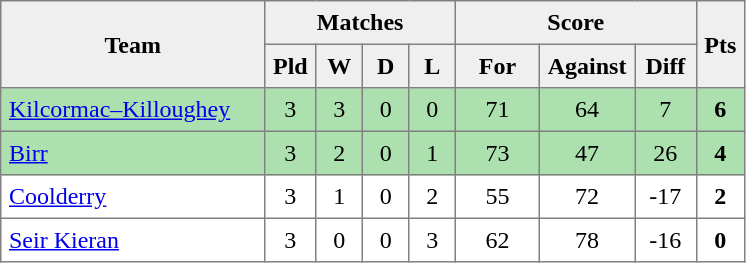<table style=border-collapse:collapse border=1 cellspacing=0 cellpadding=5>
<tr align=center bgcolor=#efefef>
<th rowspan=2 width=165>Team</th>
<th colspan=4>Matches</th>
<th colspan=3>Score</th>
<th rowspan=2width=20>Pts</th>
</tr>
<tr align=center bgcolor=#efefef>
<th width=20>Pld</th>
<th width=20>W</th>
<th width=20>D</th>
<th width=20>L</th>
<th width=45>For</th>
<th width=45>Against</th>
<th width=30>Diff</th>
</tr>
<tr align=center style="background:#ACE1AF;">
<td style="text-align:left;"><a href='#'>Kilcormac–Killoughey</a></td>
<td>3</td>
<td>3</td>
<td>0</td>
<td>0</td>
<td>71</td>
<td>64</td>
<td>7</td>
<td><strong>6</strong></td>
</tr>
<tr align=center style="background:#ACE1AF;">
<td style="text-align:left;"><a href='#'>Birr</a></td>
<td>3</td>
<td>2</td>
<td>0</td>
<td>1</td>
<td>73</td>
<td>47</td>
<td>26</td>
<td><strong>4</strong></td>
</tr>
<tr align=center>
<td style="text-align:left;"><a href='#'>Coolderry</a></td>
<td>3</td>
<td>1</td>
<td>0</td>
<td>2</td>
<td>55</td>
<td>72</td>
<td>-17</td>
<td><strong>2</strong></td>
</tr>
<tr align=center>
<td style="text-align:left;"><a href='#'>Seir Kieran</a></td>
<td>3</td>
<td>0</td>
<td>0</td>
<td>3</td>
<td>62</td>
<td>78</td>
<td>-16</td>
<td><strong>0</strong></td>
</tr>
</table>
